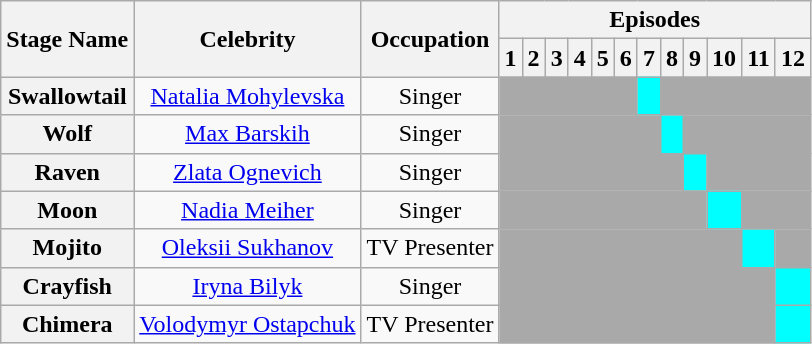<table class="wikitable" style="text-align:center">
<tr>
<th rowspan="2">Stage Name</th>
<th rowspan="2">Celebrity</th>
<th rowspan="2">Occupation</th>
<th colspan="12">Episodes</th>
</tr>
<tr>
<th>1</th>
<th>2</th>
<th>3</th>
<th>4</th>
<th>5</th>
<th>6</th>
<th>7</th>
<th>8</th>
<th>9</th>
<th>10</th>
<th>11</th>
<th>12</th>
</tr>
<tr>
<th>Swallowtail</th>
<td><a href='#'>Natalia Mohylevska</a></td>
<td>Singer</td>
<td colspan="6" style="background-color: darkgrey"></td>
<td style="background-color: #00ffff"></td>
<td colspan="5" style="background-color: darkgrey"></td>
</tr>
<tr>
<th>Wolf</th>
<td><a href='#'>Max Barskih</a></td>
<td>Singer</td>
<td colspan="7" style="background-color: darkgrey"></td>
<td style="background-color: #00ffff"></td>
<th colspan="4" style="background-color: darkgrey"></th>
</tr>
<tr>
<th>Raven</th>
<td><a href='#'>Zlata Ognevich</a></td>
<td>Singer</td>
<td colspan="8" style="background-color: darkgrey"></td>
<td style="background-color: #00ffff"></td>
<th colspan="3" style="background-color: darkgrey"></th>
</tr>
<tr>
<th>Moon</th>
<td><a href='#'>Nadia Meiher</a></td>
<td>Singer</td>
<td colspan="9" style="background-color: darkgrey"></td>
<td style="background-color: #00ffff"></td>
<th colspan="2" style="background-color: darkgrey"></th>
</tr>
<tr>
<th>Mojito</th>
<td><a href='#'>Oleksii Sukhanov</a></td>
<td>TV Presenter</td>
<td colspan="10" style="background-color: darkgrey"></td>
<td style="background-color: #00ffff"></td>
<th colspan="1" style="background-color: darkgrey"></th>
</tr>
<tr>
<th>Crayfish</th>
<td><a href='#'>Iryna Bilyk</a></td>
<td>Singer</td>
<td colspan="11" style="background-color: darkgrey"></td>
<td style="background-color: #00ffff"></td>
</tr>
<tr>
<th>Chimera</th>
<td><a href='#'>Volodymyr Ostapchuk</a></td>
<td>TV Presenter</td>
<td colspan="11" style="background-color: darkgrey"></td>
<td style="background-color: #00ffff"></td>
</tr>
</table>
